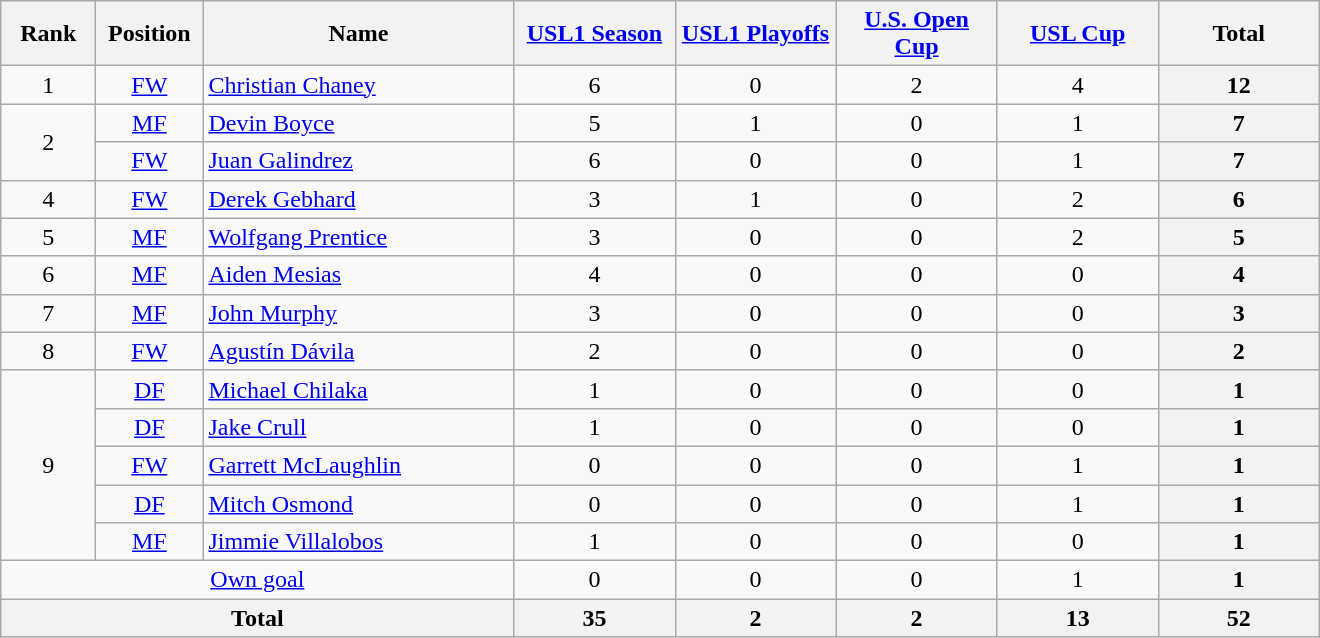<table class="wikitable sortable" style="text-align:center;">
<tr>
<th style="width:56px;">Rank</th>
<th style="width:64px;">Position</th>
<th style="width:200px;">Name</th>
<th style="width:100px;"><a href='#'>USL1 Season</a></th>
<th style="width:100px;"><a href='#'>USL1 Playoffs</a></th>
<th style="width:100px;"><a href='#'>U.S. Open Cup</a></th>
<th style="width:100px;"><a href='#'>USL Cup</a></th>
<th style="width:100px;">Total</th>
</tr>
<tr>
<td>1</td>
<td><a href='#'>FW</a></td>
<td align="left" data-sort-value="Chaney, Christian"> <a href='#'>Christian Chaney</a></td>
<td>6</td>
<td>0</td>
<td>2</td>
<td>4</td>
<th>12</th>
</tr>
<tr>
<td rowspan="2">2</td>
<td><a href='#'>MF</a></td>
<td align="left" data-sort-value="Boyce, Devin"> <a href='#'>Devin Boyce</a></td>
<td>5</td>
<td>1</td>
<td>0</td>
<td>1</td>
<th>7</th>
</tr>
<tr>
<td><a href='#'>FW</a></td>
<td align="left" data-sort-value="Galindrez, Juan"> <a href='#'>Juan Galindrez</a></td>
<td>6</td>
<td>0</td>
<td>0</td>
<td>1</td>
<th>7</th>
</tr>
<tr>
<td>4</td>
<td><a href='#'>FW</a></td>
<td align="left" data-sort-value="Gebhard, Derek"> <a href='#'>Derek Gebhard</a></td>
<td>3</td>
<td>1</td>
<td>0</td>
<td>2</td>
<th>6</th>
</tr>
<tr>
<td>5</td>
<td><a href='#'>MF</a></td>
<td align="left" data-sort-value="Prentice, Wolfgang"> <a href='#'>Wolfgang Prentice</a></td>
<td>3</td>
<td>0</td>
<td>0</td>
<td>2</td>
<th>5</th>
</tr>
<tr>
<td>6</td>
<td><a href='#'>MF</a></td>
<td align="left" data-sort-value="Mesias, Aiden"> <a href='#'>Aiden Mesias</a></td>
<td>4</td>
<td>0</td>
<td>0</td>
<td>0</td>
<th>4</th>
</tr>
<tr>
<td>7</td>
<td><a href='#'>MF</a></td>
<td align="left" data-sort-value="Murphy, John"> <a href='#'>John Murphy</a></td>
<td>3</td>
<td>0</td>
<td>0</td>
<td>0</td>
<th>3</th>
</tr>
<tr>
<td>8</td>
<td><a href='#'>FW</a></td>
<td align="left" data-sort-value="Davila, Agustin"> <a href='#'>Agustín Dávila</a></td>
<td>2</td>
<td>0</td>
<td>0</td>
<td>0</td>
<th>2</th>
</tr>
<tr>
<td rowspan="5">9</td>
<td><a href='#'>DF</a></td>
<td align="left" data-sort-value="Chilaka, Michael"> <a href='#'>Michael Chilaka</a></td>
<td>1</td>
<td>0</td>
<td>0</td>
<td>0</td>
<th>1</th>
</tr>
<tr>
<td><a href='#'>DF</a></td>
<td align="left" data-sort-value="Crull, Jake"> <a href='#'>Jake Crull</a></td>
<td>1</td>
<td>0</td>
<td>0</td>
<td>0</td>
<th>1</th>
</tr>
<tr>
<td><a href='#'>FW</a></td>
<td align="left" data-sort-value="McLaughlin, Garrett"> <a href='#'>Garrett McLaughlin</a></td>
<td>0</td>
<td>0</td>
<td>0</td>
<td>1</td>
<th>1</th>
</tr>
<tr>
<td><a href='#'>DF</a></td>
<td align="left" data-sort-value="Osmond, Mitch"> <a href='#'>Mitch Osmond</a></td>
<td>0</td>
<td>0</td>
<td>0</td>
<td>1</td>
<th>1</th>
</tr>
<tr>
<td><a href='#'>MF</a></td>
<td align="left" data-sort-value="Villalobos, Jimmie"> <a href='#'>Jimmie Villalobos</a></td>
<td>1</td>
<td>0</td>
<td>0</td>
<td>0</td>
<th>1</th>
</tr>
<tr class="sortbottom">
<td colspan="3"><a href='#'>Own goal</a></td>
<td>0</td>
<td>0</td>
<td>0</td>
<td>1</td>
<th>1</th>
</tr>
<tr>
<th colspan="3">Total</th>
<th>35</th>
<th>2</th>
<th>2</th>
<th>13</th>
<th>52</th>
</tr>
</table>
